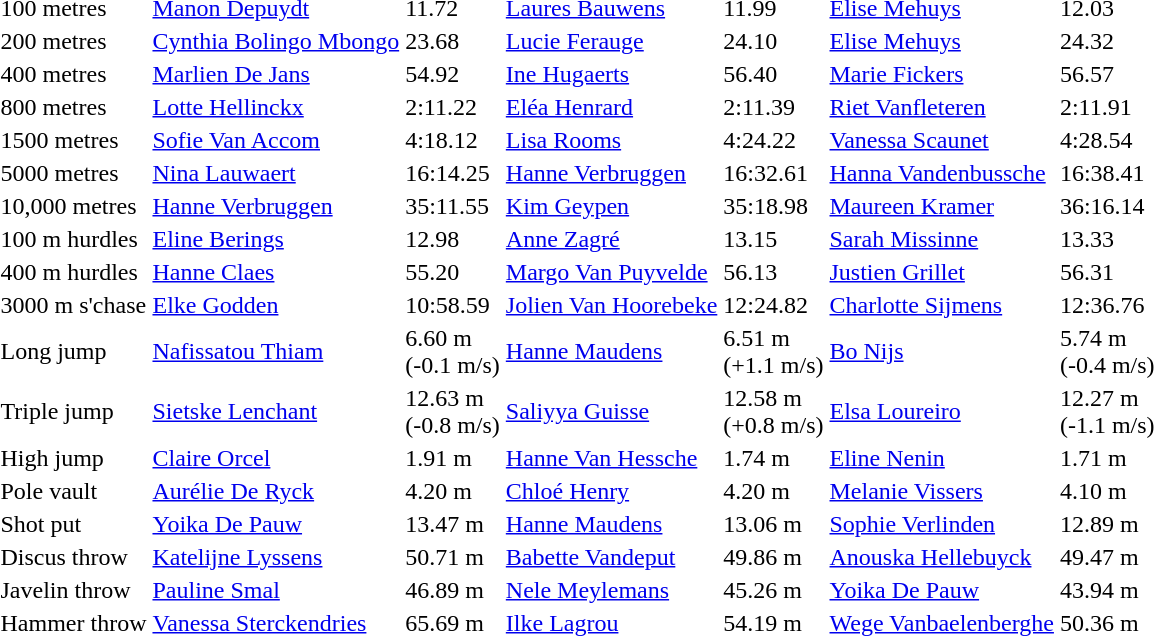<table>
<tr>
<td>100 metres</td>
<td><a href='#'>Manon Depuydt</a></td>
<td>11.72</td>
<td><a href='#'>Laures Bauwens</a></td>
<td>11.99</td>
<td><a href='#'>Elise Mehuys</a></td>
<td>12.03</td>
</tr>
<tr>
<td>200 metres</td>
<td><a href='#'>Cynthia Bolingo Mbongo</a></td>
<td>23.68</td>
<td><a href='#'>Lucie Ferauge</a></td>
<td>24.10</td>
<td><a href='#'>Elise Mehuys</a></td>
<td>24.32</td>
</tr>
<tr>
<td>400 metres</td>
<td><a href='#'>Marlien De Jans</a></td>
<td>54.92</td>
<td><a href='#'>Ine Hugaerts</a></td>
<td>56.40</td>
<td><a href='#'>Marie Fickers</a></td>
<td>56.57</td>
</tr>
<tr>
<td>800 metres</td>
<td><a href='#'>Lotte Hellinckx</a></td>
<td>2:11.22</td>
<td><a href='#'>Eléa Henrard</a></td>
<td>2:11.39</td>
<td><a href='#'>Riet Vanfleteren</a></td>
<td>2:11.91</td>
</tr>
<tr>
<td>1500 metres</td>
<td><a href='#'>Sofie Van Accom</a></td>
<td>4:18.12</td>
<td><a href='#'>Lisa Rooms</a></td>
<td>4:24.22</td>
<td><a href='#'>Vanessa Scaunet</a></td>
<td>4:28.54</td>
</tr>
<tr>
<td>5000 metres</td>
<td><a href='#'>Nina Lauwaert</a></td>
<td>16:14.25</td>
<td><a href='#'>Hanne Verbruggen</a></td>
<td>16:32.61</td>
<td><a href='#'>Hanna Vandenbussche</a></td>
<td>16:38.41</td>
</tr>
<tr>
<td>10,000 metres</td>
<td><a href='#'>Hanne Verbruggen</a></td>
<td>35:11.55</td>
<td><a href='#'>Kim Geypen</a></td>
<td>35:18.98</td>
<td><a href='#'>Maureen Kramer</a></td>
<td>36:16.14</td>
</tr>
<tr>
<td>100 m hurdles</td>
<td><a href='#'>Eline Berings</a></td>
<td>12.98</td>
<td><a href='#'>Anne Zagré</a></td>
<td>13.15</td>
<td><a href='#'>Sarah Missinne</a></td>
<td>13.33</td>
</tr>
<tr>
<td>400 m hurdles</td>
<td><a href='#'>Hanne Claes</a></td>
<td>55.20</td>
<td><a href='#'>Margo Van Puyvelde</a></td>
<td>56.13</td>
<td><a href='#'>Justien Grillet</a></td>
<td>56.31</td>
</tr>
<tr>
<td>3000 m s'chase</td>
<td><a href='#'>Elke Godden</a></td>
<td>10:58.59</td>
<td><a href='#'>Jolien Van Hoorebeke</a></td>
<td>12:24.82</td>
<td><a href='#'>Charlotte Sijmens</a></td>
<td>12:36.76</td>
</tr>
<tr>
<td>Long jump</td>
<td><a href='#'>Nafissatou Thiam</a></td>
<td>6.60 m<br>(-0.1 m/s)</td>
<td><a href='#'>Hanne Maudens</a></td>
<td>6.51 m<br>(+1.1 m/s)</td>
<td><a href='#'>Bo Nijs</a></td>
<td>5.74 m<br>(-0.4 m/s)</td>
</tr>
<tr>
<td>Triple jump</td>
<td><a href='#'>Sietske Lenchant</a></td>
<td>12.63 m<br>(-0.8 m/s)</td>
<td><a href='#'>Saliyya Guisse</a></td>
<td>12.58 m<br>(+0.8 m/s)</td>
<td><a href='#'>Elsa Loureiro</a></td>
<td>12.27 m<br>(-1.1 m/s)</td>
</tr>
<tr>
<td>High jump</td>
<td><a href='#'>Claire Orcel</a></td>
<td>1.91 m</td>
<td><a href='#'>Hanne Van Hessche</a></td>
<td>1.74 m</td>
<td><a href='#'>Eline Nenin</a></td>
<td>1.71 m</td>
</tr>
<tr>
<td>Pole vault</td>
<td><a href='#'>Aurélie De Ryck</a></td>
<td>4.20 m</td>
<td><a href='#'>Chloé Henry</a></td>
<td>4.20 m</td>
<td><a href='#'>Melanie Vissers</a></td>
<td>4.10 m</td>
</tr>
<tr>
<td>Shot put</td>
<td><a href='#'>Yoika De Pauw</a></td>
<td>13.47 m</td>
<td><a href='#'>Hanne Maudens</a></td>
<td>13.06 m</td>
<td><a href='#'>Sophie Verlinden</a></td>
<td>12.89 m</td>
</tr>
<tr>
<td>Discus throw</td>
<td><a href='#'>Katelijne Lyssens</a></td>
<td>50.71 m</td>
<td><a href='#'>Babette Vandeput</a></td>
<td>49.86 m</td>
<td><a href='#'>Anouska Hellebuyck</a></td>
<td>49.47 m</td>
</tr>
<tr>
<td>Javelin throw</td>
<td><a href='#'>Pauline Smal</a></td>
<td>46.89 m</td>
<td><a href='#'>Nele Meylemans</a></td>
<td>45.26 m</td>
<td><a href='#'>Yoika De Pauw</a></td>
<td>43.94 m</td>
</tr>
<tr>
<td>Hammer throw</td>
<td><a href='#'>Vanessa Sterckendries</a></td>
<td>65.69 m</td>
<td><a href='#'>Ilke Lagrou</a></td>
<td>54.19 m</td>
<td><a href='#'>Wege Vanbaelenberghe</a></td>
<td>50.36 m</td>
</tr>
</table>
